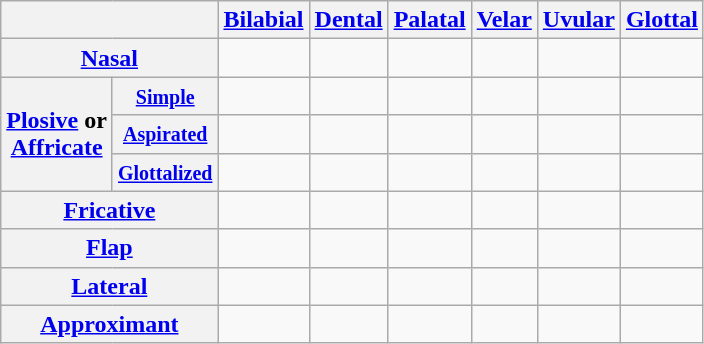<table class="wikitable" style="text-align:center">
<tr>
<th colspan=2></th>
<th><a href='#'>Bilabial</a></th>
<th><a href='#'>Dental</a></th>
<th><a href='#'>Palatal</a></th>
<th><a href='#'>Velar</a></th>
<th><a href='#'>Uvular</a></th>
<th><a href='#'>Glottal</a></th>
</tr>
<tr ---->
<th colspan=2 align="right"><a href='#'>Nasal</a></th>
<td></td>
<td></td>
<td> </td>
<td></td>
<td></td>
<td></td>
</tr>
<tr ---->
<th rowspan=3><a href='#'>Plosive</a> or<br><a href='#'>Affricate</a></th>
<th><small><a href='#'>Simple</a></small></th>
<td></td>
<td></td>
<td> </td>
<td></td>
<td></td>
<td></td>
</tr>
<tr ---->
<th><small><a href='#'>Aspirated</a></small></th>
<td> </td>
<td> </td>
<td> </td>
<td> </td>
<td> </td>
<td></td>
</tr>
<tr ---->
<th><small><a href='#'>Glottalized</a></small></th>
<td></td>
<td></td>
<td> </td>
<td></td>
<td></td>
<td></td>
</tr>
<tr ---->
<th colspan=2 align="right"><a href='#'>Fricative</a></th>
<td></td>
<td></td>
<td></td>
<td></td>
<td></td>
<td></td>
</tr>
<tr ---->
<th colspan=2 align="right"><a href='#'>Flap</a></th>
<td></td>
<td> </td>
<td></td>
<td></td>
<td></td>
<td></td>
</tr>
<tr ---->
<th colspan=2 align="right"><a href='#'>Lateral</a></th>
<td></td>
<td></td>
<td> </td>
<td></td>
<td></td>
<td></td>
</tr>
<tr ---->
<th colspan=2 align="right"><a href='#'>Approximant</a></th>
<td></td>
<td></td>
<td> </td>
<td></td>
<td></td>
<td></td>
</tr>
</table>
